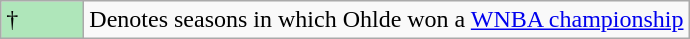<table class="wikitable">
<tr>
<td style="background:#afe6ba; width:3em;">†</td>
<td>Denotes seasons in which Ohlde won a <a href='#'>WNBA championship</a></td>
</tr>
</table>
